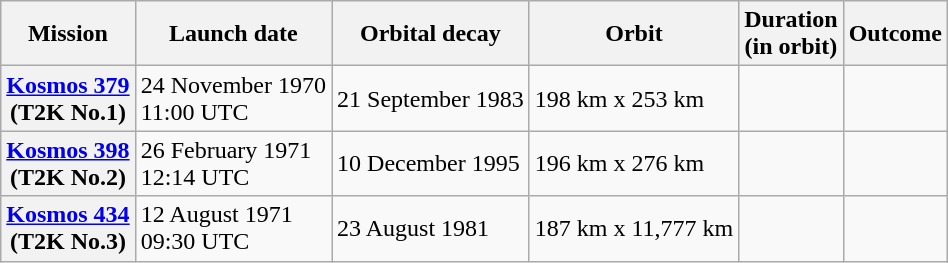<table class="wikitable sortable">
<tr>
<th>Mission</th>
<th>Launch date</th>
<th>Orbital decay</th>
<th>Orbit</th>
<th>Duration<br>(in orbit)</th>
<th>Outcome</th>
</tr>
<tr>
<th><a href='#'>Kosmos 379</a><br>(T2K No.1)</th>
<td>24 November 1970<br>11:00 UTC</td>
<td>21 September 1983</td>
<td>198 km x 253 km</td>
<td></td>
<td></td>
</tr>
<tr>
<th><a href='#'>Kosmos 398</a><br>(T2K No.2)</th>
<td>26 February 1971<br>12:14 UTC</td>
<td>10 December 1995</td>
<td>196 km x 276 km</td>
<td></td>
<td></td>
</tr>
<tr>
<th><a href='#'>Kosmos 434</a><br>(T2K No.3)</th>
<td>12 August 1971<br>09:30 UTC</td>
<td>23 August 1981</td>
<td>187 km x 11,777 km</td>
<td></td>
<td></td>
</tr>
</table>
